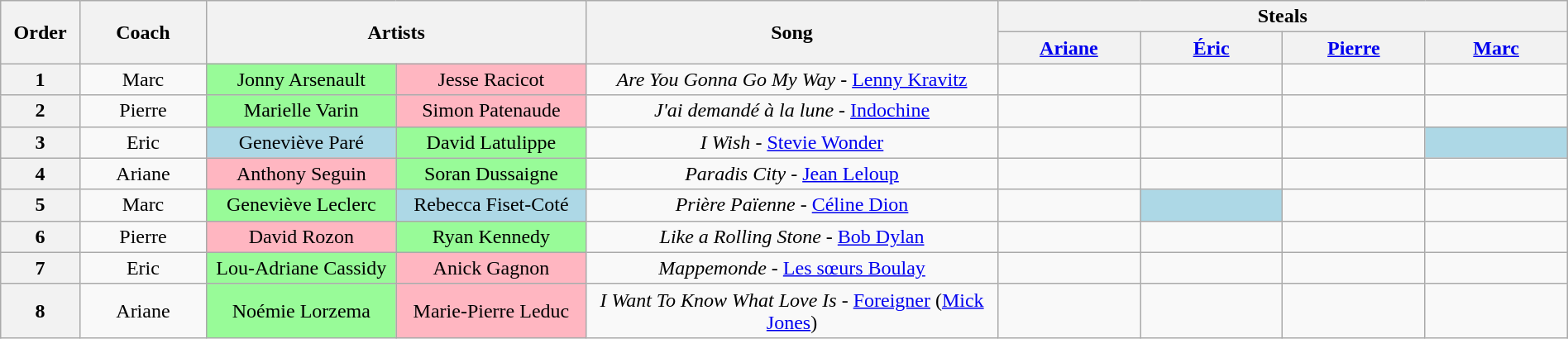<table class="wikitable" style="text-align: center; width:100%;">
<tr>
<th rowspan="2" scope="col" width="5%">Order</th>
<th rowspan="2" scope="col" width="8%">Coach</th>
<th colspan="2" rowspan="2" scope="col" width="28%">Artists</th>
<th rowspan="2" scope="col" width="26%">Song</th>
<th colspan="4" scope="col" width="5%">Steals</th>
</tr>
<tr>
<th width="9%"><a href='#'>Ariane</a></th>
<th width="9%"><a href='#'>Éric</a></th>
<th width="9%"><a href='#'>Pierre</a></th>
<th width="9%"><a href='#'>Marc</a></th>
</tr>
<tr>
<th scope="col">1</th>
<td>Marc</td>
<td style="background:palegreen; text-align:center;" width="12%">Jonny Arsenault</td>
<td style="background:lightpink; text-align:center;" width="12%">Jesse Racicot</td>
<td><em>Are You Gonna Go My Way</em> - <a href='#'>Lenny Kravitz</a></td>
<td></td>
<td></td>
<td></td>
<td></td>
</tr>
<tr>
<th scope="col">2</th>
<td>Pierre</td>
<td style="background:palegreen; text-align:center;">Marielle Varin</td>
<td style="background:lightpink; text-align:center;">Simon Patenaude</td>
<td><em>J'ai demandé à la lune</em> - <a href='#'>Indochine</a></td>
<td></td>
<td></td>
<td></td>
<td></td>
</tr>
<tr>
<th scope="col">3</th>
<td>Eric</td>
<td style="background:lightblue; text-align:center;">Geneviève Paré</td>
<td style="background:palegreen; text-align:center;">David Latulippe</td>
<td><em>I Wish</em> - <a href='#'>Stevie Wonder</a></td>
<td></td>
<td></td>
<td></td>
<td style="background:lightblue;text-align:center;"></td>
</tr>
<tr>
<th scope="col">4</th>
<td>Ariane</td>
<td style="background:lightpink; text-align:center;">Anthony Seguin</td>
<td style="background:palegreen; text-align:center;">Soran Dussaigne</td>
<td><em>Paradis City</em> - <a href='#'>Jean Leloup</a></td>
<td></td>
<td></td>
<td></td>
<td></td>
</tr>
<tr>
<th scope="col">5</th>
<td>Marc</td>
<td style="background:palegreen; text-align:center;">Geneviève Leclerc</td>
<td style="background:lightblue; text-align:center;">Rebecca Fiset-Coté</td>
<td><em>Prière Païenne</em> - <a href='#'>Céline Dion</a></td>
<td></td>
<td style="background:lightblue;text-align:center;"></td>
<td></td>
<td></td>
</tr>
<tr>
<th scope="col">6</th>
<td>Pierre</td>
<td style="background:lightpink; text-align:center;">David Rozon</td>
<td style="background:palegreen; text-align:center;">Ryan Kennedy</td>
<td><em>Like a Rolling Stone</em> - <a href='#'>Bob Dylan</a></td>
<td></td>
<td></td>
<td></td>
<td></td>
</tr>
<tr>
<th scope="col">7</th>
<td>Eric</td>
<td style="background:palegreen; text-align:center;">Lou-Adriane Cassidy</td>
<td style="background:lightpink; text-align:center;">Anick Gagnon</td>
<td><em>Mappemonde</em> - <a href='#'>Les sœurs Boulay</a></td>
<td></td>
<td></td>
<td></td>
<td></td>
</tr>
<tr>
<th scope="col">8</th>
<td>Ariane</td>
<td style="background:palegreen; text-align:center;">Noémie Lorzema</td>
<td style="background:lightpink; text-align:center;">Marie-Pierre Leduc</td>
<td><em>I Want To Know What Love Is</em> - <a href='#'>Foreigner</a> (<a href='#'>Mick Jones</a>)</td>
<td></td>
<td></td>
<td></td>
<td></td>
</tr>
</table>
